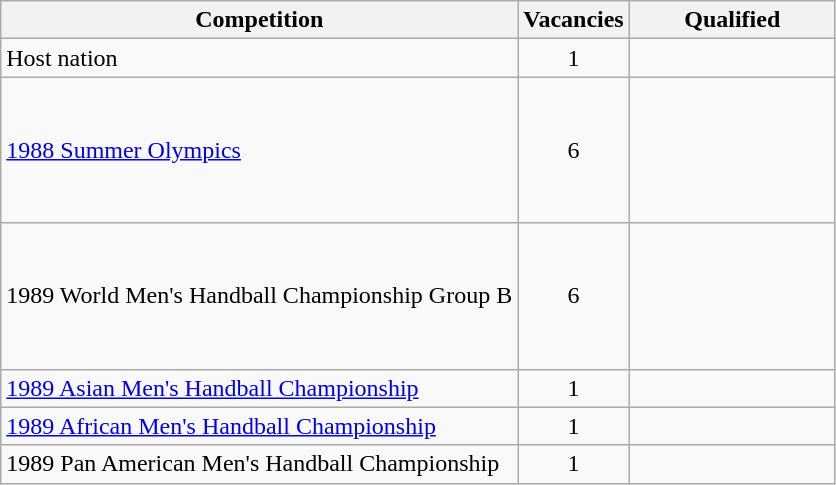<table class="wikitable">
<tr>
<th>Competition</th>
<th>Vacancies</th>
<th width="130px">Qualified</th>
</tr>
<tr>
<td>Host nation</td>
<td style="text-align:center;">1</td>
<td></td>
</tr>
<tr>
<td><a href='#'>1988 Summer Olympics</a></td>
<td style="text-align:center;">6</td>
<td><br><br><br><br><br></td>
</tr>
<tr>
<td>1989 World Men's Handball Championship Group B</td>
<td style="text-align:center;">6</td>
<td><br><br><br><br><br></td>
</tr>
<tr>
<td><a href='#'>1989 Asian Men's Handball Championship</a></td>
<td style="text-align:center;">1</td>
<td></td>
</tr>
<tr>
<td><a href='#'>1989 African Men's Handball Championship</a></td>
<td style="text-align:center;">1</td>
<td></td>
</tr>
<tr>
<td>1989 Pan American Men's Handball Championship</td>
<td style="text-align:center;">1</td>
<td></td>
</tr>
</table>
